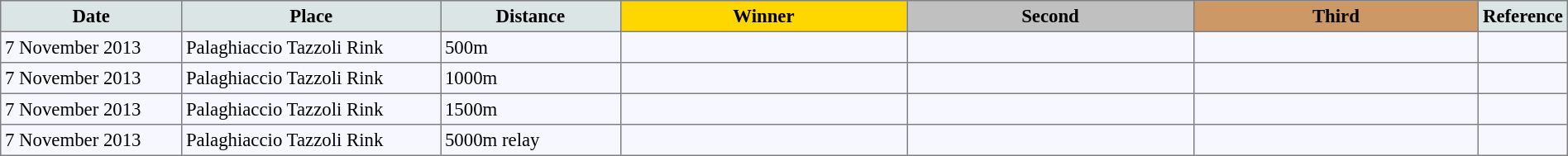<table bgcolor="#f7f8ff" cellpadding="3" cellspacing="0" border="1" style="font-size: 95%; border: gray solid 1px; border-collapse: collapse;">
<tr bgcolor="#CCCCCC">
<td align="center" bgcolor="#DCE5E5" width="150"><strong>Date</strong></td>
<td align="center" bgcolor="#DCE5E5" width="220"><strong>Place</strong></td>
<td align="center" bgcolor="#DCE5E5" width="150"><strong>Distance</strong></td>
<td align="center" bgcolor="gold" width="250"><strong>Winner</strong></td>
<td align="center" bgcolor="silver" width="250"><strong>Second</strong></td>
<td align="center" bgcolor="CC9966" width="250"><strong>Third</strong></td>
<td align="center" bgcolor="#DCE5E5" width="30"><strong>Reference</strong></td>
</tr>
<tr align="left">
<td>7 November 2013</td>
<td>Palaghiaccio Tazzoli Rink</td>
<td>500m</td>
<td></td>
<td></td>
<td></td>
<td></td>
</tr>
<tr align="left">
<td>7 November 2013</td>
<td>Palaghiaccio Tazzoli Rink</td>
<td>1000m</td>
<td></td>
<td></td>
<td></td>
<td></td>
</tr>
<tr align="left">
<td>7 November 2013</td>
<td>Palaghiaccio Tazzoli Rink</td>
<td>1500m</td>
<td></td>
<td></td>
<td></td>
<td></td>
</tr>
<tr align="left">
<td>7 November 2013</td>
<td>Palaghiaccio Tazzoli Rink</td>
<td>5000m relay</td>
<td></td>
<td></td>
<td></td>
<td></td>
</tr>
</table>
